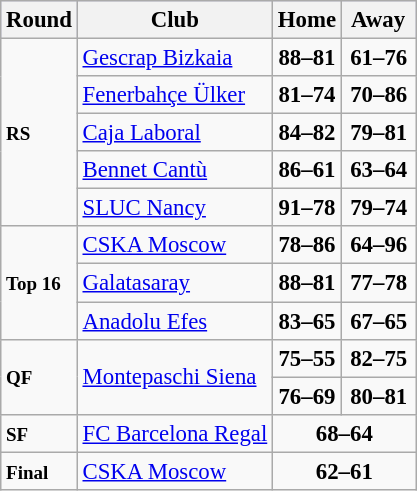<table class="wikitable" style="text-align: left; font-size:95%">
<tr bgcolor="#ccccff">
<th>Round</th>
<th>Club</th>
<th>Home</th>
<th> Away </th>
</tr>
<tr>
<td rowspan=5><small><strong>RS</strong></small></td>
<td> <a href='#'>Gescrap Bizkaia</a></td>
<td style="text-align: center;"><strong>88–81</strong></td>
<td style="text-align: center;"><strong>61–76</strong></td>
</tr>
<tr>
<td> <a href='#'>Fenerbahçe Ülker</a></td>
<td style="text-align: center;"><strong>81–74</strong></td>
<td style="text-align: center;"><strong>70–86</strong></td>
</tr>
<tr>
<td> <a href='#'>Caja Laboral</a></td>
<td style="text-align: center;"><strong>84–82</strong></td>
<td style="text-align: center;"><strong>79–81</strong></td>
</tr>
<tr>
<td> <a href='#'>Bennet Cantù</a></td>
<td style="text-align: center;"><strong>86–61</strong></td>
<td style="text-align: center;"><strong>63–64</strong></td>
</tr>
<tr>
<td> <a href='#'>SLUC Nancy</a></td>
<td style="text-align: center;"><strong>91–78</strong></td>
<td style="text-align: center;"><strong>79–74</strong></td>
</tr>
<tr>
<td rowspan=3><small><strong>Top 16</strong></small></td>
<td> <a href='#'>CSKA Moscow</a></td>
<td style="text-align: center;"><strong>78–86</strong></td>
<td style="text-align: center;"><strong>64–96</strong></td>
</tr>
<tr>
<td> <a href='#'>Galatasaray</a></td>
<td style="text-align: center;"><strong>88–81</strong></td>
<td style="text-align: center;"><strong>77–78</strong></td>
</tr>
<tr>
<td> <a href='#'>Anadolu Efes</a></td>
<td style="text-align: center;"><strong>83–65</strong></td>
<td style="text-align: center;"><strong>67–65</strong></td>
</tr>
<tr>
<td rowspan=2><small><strong>QF</strong></small></td>
<td rowspan=2> <a href='#'>Montepaschi Siena</a></td>
<td style="text-align: center;"><strong>75–55</strong></td>
<td style="text-align: center;"><strong>82–75</strong></td>
</tr>
<tr>
<td style="text-align: center;"><strong>76–69</strong></td>
<td style="text-align: center;"><strong>80–81</strong></td>
</tr>
<tr>
<td><small><strong>SF</strong></small></td>
<td> <a href='#'>FC Barcelona Regal</a></td>
<td colspan=2 style="text-align: center;"><strong>68–64</strong></td>
</tr>
<tr>
<td><small><strong>Final</strong></small></td>
<td> <a href='#'>CSKA Moscow</a></td>
<td colspan=2 style="text-align: center;"><strong>62–61</strong></td>
</tr>
</table>
